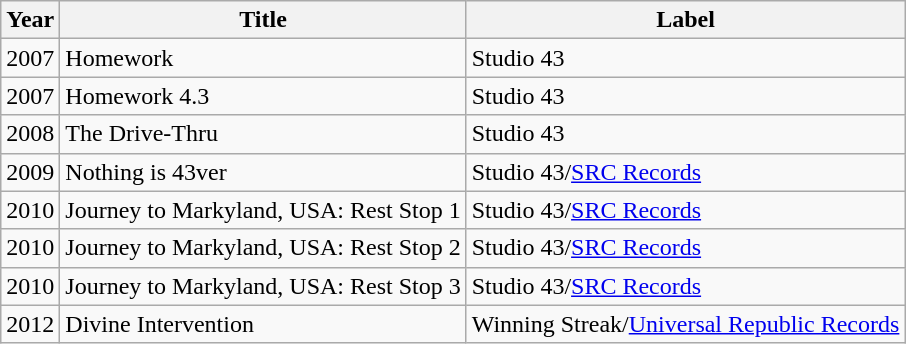<table class="wikitable">
<tr>
<th>Year</th>
<th>Title</th>
<th>Label</th>
</tr>
<tr>
<td>2007</td>
<td>Homework</td>
<td>Studio 43</td>
</tr>
<tr>
<td>2007</td>
<td>Homework 4.3</td>
<td>Studio 43</td>
</tr>
<tr>
<td>2008</td>
<td>The Drive-Thru</td>
<td>Studio 43</td>
</tr>
<tr>
<td>2009</td>
<td>Nothing is 43ver</td>
<td>Studio 43/<a href='#'>SRC Records</a></td>
</tr>
<tr>
<td>2010</td>
<td>Journey to Markyland, USA: Rest Stop 1</td>
<td>Studio 43/<a href='#'>SRC Records</a></td>
</tr>
<tr>
<td>2010</td>
<td>Journey to Markyland, USA: Rest Stop 2</td>
<td>Studio 43/<a href='#'>SRC Records</a></td>
</tr>
<tr>
<td>2010</td>
<td>Journey to Markyland, USA: Rest Stop 3</td>
<td>Studio 43/<a href='#'>SRC Records</a></td>
</tr>
<tr>
<td>2012</td>
<td>Divine Intervention</td>
<td>Winning Streak/<a href='#'>Universal Republic Records</a></td>
</tr>
</table>
